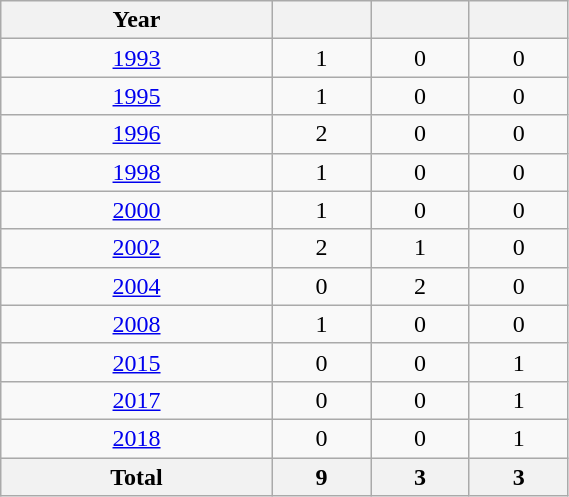<table class="wikitable" width=30% style="font-size:100%; text-align:center;">
<tr>
<th>Year</th>
<th></th>
<th></th>
<th></th>
</tr>
<tr>
<td><a href='#'>1993</a></td>
<td>1</td>
<td>0</td>
<td>0</td>
</tr>
<tr>
<td><a href='#'>1995</a></td>
<td>1</td>
<td>0</td>
<td>0</td>
</tr>
<tr>
<td><a href='#'>1996</a></td>
<td>2</td>
<td>0</td>
<td>0</td>
</tr>
<tr>
<td><a href='#'>1998</a></td>
<td>1</td>
<td>0</td>
<td>0</td>
</tr>
<tr>
<td><a href='#'>2000</a></td>
<td>1</td>
<td>0</td>
<td>0</td>
</tr>
<tr>
<td><a href='#'>2002</a></td>
<td>2</td>
<td>1</td>
<td>0</td>
</tr>
<tr>
<td><a href='#'>2004</a></td>
<td>0</td>
<td>2</td>
<td>0</td>
</tr>
<tr>
<td><a href='#'>2008</a></td>
<td>1</td>
<td>0</td>
<td>0</td>
</tr>
<tr>
<td><a href='#'>2015</a></td>
<td>0</td>
<td>0</td>
<td>1</td>
</tr>
<tr>
<td><a href='#'>2017</a></td>
<td>0</td>
<td>0</td>
<td>1</td>
</tr>
<tr>
<td><a href='#'>2018</a></td>
<td>0</td>
<td>0</td>
<td>1</td>
</tr>
<tr>
<th>Total</th>
<th>9</th>
<th>3</th>
<th>3</th>
</tr>
</table>
